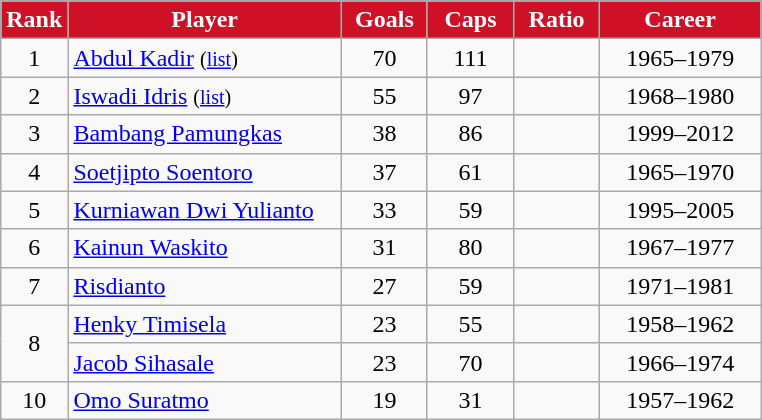<table class="wikitable sortable" style="text-align: center;">
<tr>
<th style="background-color: #CE1126; color: #FFFFFF; width:30px">Rank</th>
<th style="background-color: #CE1126; color: #FFFFFF; width:175px">Player</th>
<th style="background-color: #CE1126; color: #FFFFFF; width:50px">Goals</th>
<th style="background-color: #CE1126; color: #FFFFFF; width:50px">Caps</th>
<th style="background-color: #CE1126; color: #FFFFFF; width:50px">Ratio</th>
<th style="background-color: #CE1126; color: #FFFFFF; width:100px">Career</th>
</tr>
<tr>
<td>1</td>
<td style="text-align: left;"><a href='#'>Abdul Kadir</a>  <small>(<a href='#'>list</a>)</small></td>
<td>70</td>
<td>111</td>
<td></td>
<td>1965–1979</td>
</tr>
<tr>
<td>2</td>
<td style="text-align: left;"><a href='#'>Iswadi Idris</a> <small>(<a href='#'>list</a>)</small></td>
<td>55</td>
<td>97</td>
<td></td>
<td>1968–1980</td>
</tr>
<tr>
<td>3</td>
<td style="text-align: left;"><a href='#'>Bambang Pamungkas</a></td>
<td>38</td>
<td>86</td>
<td></td>
<td>1999–2012</td>
</tr>
<tr>
<td>4</td>
<td style="text-align: left;"><a href='#'>Soetjipto Soentoro</a></td>
<td>37</td>
<td>61</td>
<td></td>
<td>1965–1970</td>
</tr>
<tr>
<td>5</td>
<td style="text-align: left;"><a href='#'>Kurniawan Dwi Yulianto</a></td>
<td>33</td>
<td>59</td>
<td></td>
<td>1995–2005</td>
</tr>
<tr>
<td>6</td>
<td style="text-align: left;"><a href='#'>Kainun Waskito</a></td>
<td>31</td>
<td>80</td>
<td></td>
<td>1967–1977</td>
</tr>
<tr>
<td>7</td>
<td style="text-align: left;"><a href='#'>Risdianto</a></td>
<td>27</td>
<td>59</td>
<td></td>
<td>1971–1981</td>
</tr>
<tr>
<td rowspan="2">8</td>
<td style="text-align: left;"><a href='#'>Henky Timisela</a></td>
<td>23</td>
<td>55</td>
<td></td>
<td>1958–1962</td>
</tr>
<tr>
<td style="text-align: left;"><a href='#'>Jacob Sihasale</a></td>
<td>23</td>
<td>70</td>
<td></td>
<td>1966–1974</td>
</tr>
<tr>
<td>10</td>
<td style="text-align: left;"><a href='#'>Omo Suratmo</a></td>
<td>19</td>
<td>31</td>
<td></td>
<td>1957–1962</td>
</tr>
</table>
